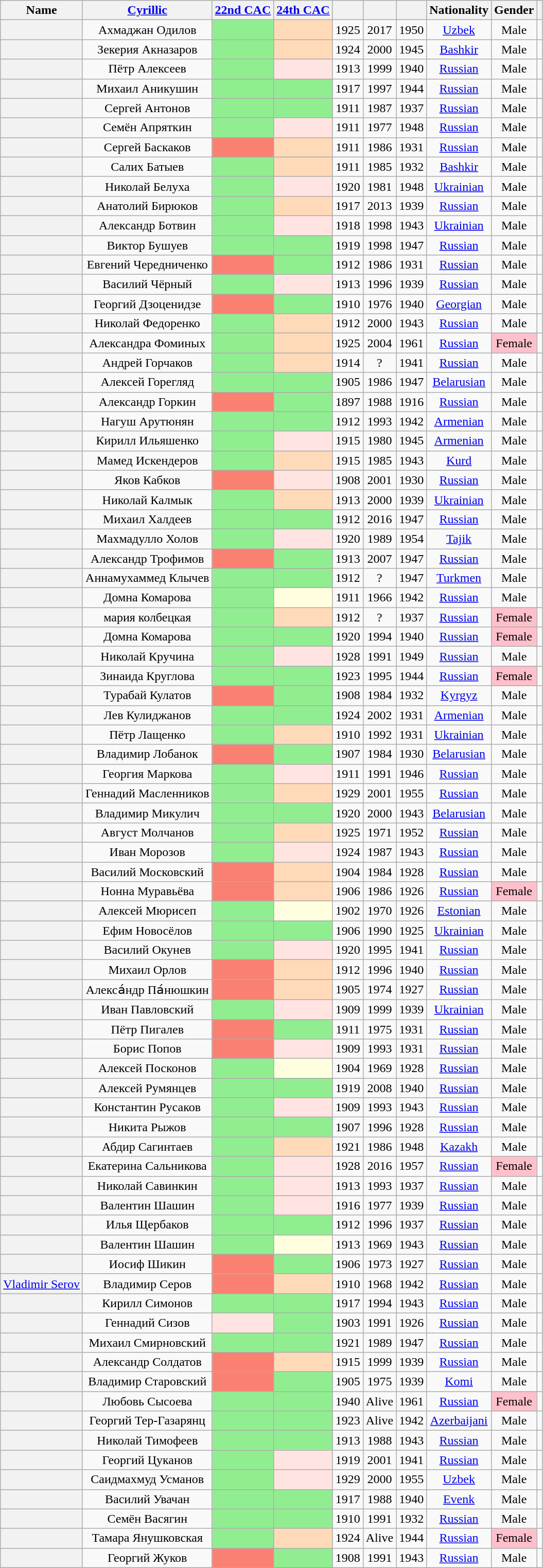<table class="wikitable sortable" style=text-align:center>
<tr>
<th scope="col">Name</th>
<th scope="col" class="unsortable"><a href='#'>Cyrillic</a></th>
<th scope="col"><a href='#'>22nd CAC</a></th>
<th scope="col"><a href='#'>24th CAC</a></th>
<th scope="col"></th>
<th scope="col"></th>
<th scope="col"></th>
<th scope="col">Nationality</th>
<th scope="col">Gender</th>
<th scope="col" class="unsortable"></th>
</tr>
<tr>
<th align="center" scope="row" style="font-weight:normal;"></th>
<td>Ахмаджан Одилов</td>
<td bgcolor = LightGreen></td>
<td bgcolor = PeachPuff></td>
<td>1925</td>
<td>2017</td>
<td>1950</td>
<td><a href='#'>Uzbek</a></td>
<td>Male</td>
<td></td>
</tr>
<tr>
<th align="center" scope="row" style="font-weight:normal;"></th>
<td>Зекерия Акназаров</td>
<td bgcolor = LightGreen></td>
<td bgcolor = PeachPuff></td>
<td>1924</td>
<td>2000</td>
<td>1945</td>
<td><a href='#'>Bashkir</a></td>
<td>Male</td>
<td></td>
</tr>
<tr>
<th align="center" scope="row" style="font-weight:normal;"></th>
<td>Пётр Алексеев</td>
<td bgcolor = LightGreen></td>
<td bgcolor = MistyRose></td>
<td>1913</td>
<td>1999</td>
<td>1940</td>
<td><a href='#'>Russian</a></td>
<td>Male</td>
<td></td>
</tr>
<tr>
<th align="center" scope="row" style="font-weight:normal;"></th>
<td>Михаил Аникушин</td>
<td bgcolor = LightGreen></td>
<td bgcolor = LightGreen></td>
<td>1917</td>
<td>1997</td>
<td>1944</td>
<td><a href='#'>Russian</a></td>
<td>Male</td>
<td></td>
</tr>
<tr>
<th align="center" scope="row" style="font-weight:normal;"></th>
<td>Сергей Антонов</td>
<td bgcolor = LightGreen></td>
<td bgcolor = LightGreen></td>
<td>1911</td>
<td>1987</td>
<td>1937</td>
<td><a href='#'>Russian</a></td>
<td>Male</td>
<td></td>
</tr>
<tr>
<th align="center" scope="row" style="font-weight:normal;"></th>
<td>Семён Апряткин</td>
<td bgcolor = LightGreen></td>
<td bgcolor = MistyRose></td>
<td>1911</td>
<td>1977</td>
<td>1948</td>
<td><a href='#'>Russian</a></td>
<td>Male</td>
<td></td>
</tr>
<tr>
<th align="center" scope="row" style="font-weight:normal;"></th>
<td>Сергей Баскаков</td>
<td bgcolor = Salmon></td>
<td bgcolor = PeachPuff></td>
<td>1911</td>
<td>1986</td>
<td>1931</td>
<td><a href='#'>Russian</a></td>
<td>Male</td>
<td></td>
</tr>
<tr>
<th align="center" scope="row" style="font-weight:normal;"></th>
<td>Салих Батыев</td>
<td bgcolor = LightGreen></td>
<td bgcolor = PeachPuff></td>
<td>1911</td>
<td>1985</td>
<td>1932</td>
<td><a href='#'>Bashkir</a></td>
<td>Male</td>
<td></td>
</tr>
<tr>
<th align="center" scope="row" style="font-weight:normal;"></th>
<td>Николай Белуха</td>
<td bgcolor = LightGreen></td>
<td bgcolor = MistyRose></td>
<td>1920</td>
<td>1981</td>
<td>1948</td>
<td><a href='#'>Ukrainian</a></td>
<td>Male</td>
<td></td>
</tr>
<tr>
<th align="center" scope="row" style="font-weight:normal;"></th>
<td>Анатолий Бирюков</td>
<td bgcolor = LightGreen></td>
<td bgcolor = PeachPuff></td>
<td>1917</td>
<td>2013</td>
<td>1939</td>
<td><a href='#'>Russian</a></td>
<td>Male</td>
<td></td>
</tr>
<tr>
<th align="center" scope="row" style="font-weight:normal;"></th>
<td>Александр Ботвин</td>
<td bgcolor = LightGreen></td>
<td bgcolor = MistyRose></td>
<td>1918</td>
<td>1998</td>
<td>1943</td>
<td><a href='#'>Ukrainian</a></td>
<td>Male</td>
<td></td>
</tr>
<tr>
<th align="center" scope="row" style="font-weight:normal;"></th>
<td>Виктор Бушуев</td>
<td bgcolor = LightGreen></td>
<td bgcolor = LightGreen></td>
<td>1919</td>
<td>1998</td>
<td>1947</td>
<td><a href='#'>Russian</a></td>
<td>Male</td>
<td></td>
</tr>
<tr>
<th align="center" scope="row" style="font-weight:normal;"></th>
<td>Евгений Чередниченко</td>
<td bgcolor = Salmon></td>
<td bgcolor = LightGreen></td>
<td>1912</td>
<td>1986</td>
<td>1931</td>
<td><a href='#'>Russian</a></td>
<td>Male</td>
<td></td>
</tr>
<tr>
<th align="center" scope="row" style="font-weight:normal;"></th>
<td>Василий Чёрный</td>
<td bgcolor = LightGreen></td>
<td bgcolor = MistyRose></td>
<td>1913</td>
<td>1996</td>
<td>1939</td>
<td><a href='#'>Russian</a></td>
<td>Male</td>
<td></td>
</tr>
<tr>
<th align="center" scope="row" style="font-weight:normal;"></th>
<td>Георгий Дзоценидзе</td>
<td bgcolor = Salmon></td>
<td bgcolor = LightGreen></td>
<td>1910</td>
<td>1976</td>
<td>1940</td>
<td><a href='#'>Georgian</a></td>
<td>Male</td>
<td></td>
</tr>
<tr>
<th align="center" scope="row" style="font-weight:normal;"></th>
<td>Николай Федоренко</td>
<td bgcolor = LightGreen></td>
<td bgcolor = PeachPuff></td>
<td>1912</td>
<td>2000</td>
<td>1943</td>
<td><a href='#'>Russian</a></td>
<td>Male</td>
<td></td>
</tr>
<tr>
<th align="center" scope="row" style="font-weight:normal;"></th>
<td>Александра Фоминых</td>
<td bgcolor = LightGreen></td>
<td bgcolor = PeachPuff></td>
<td>1925</td>
<td>2004</td>
<td>1961</td>
<td><a href='#'>Russian</a></td>
<td style="background: Pink">Female</td>
<td></td>
</tr>
<tr>
<th align="center" scope="row" style="font-weight:normal;"></th>
<td>Андрей Горчаков</td>
<td bgcolor = LightGreen></td>
<td bgcolor = PeachPuff></td>
<td>1914</td>
<td>?</td>
<td>1941</td>
<td><a href='#'>Russian</a></td>
<td>Male</td>
<td></td>
</tr>
<tr>
<th align="center" scope="row" style="font-weight:normal;"></th>
<td>Алексей Горегляд</td>
<td bgcolor = LightGreen></td>
<td bgcolor = LightGreen></td>
<td>1905</td>
<td>1986</td>
<td>1947</td>
<td><a href='#'>Belarusian</a></td>
<td>Male</td>
<td></td>
</tr>
<tr>
<th align="center" scope="row" style="font-weight:normal;"></th>
<td>Александр Горкин</td>
<td bgcolor = Salmon></td>
<td bgcolor = LightGreen></td>
<td>1897</td>
<td>1988</td>
<td>1916</td>
<td><a href='#'>Russian</a></td>
<td>Male</td>
<td></td>
</tr>
<tr>
<th align="center" scope="row" style="font-weight:normal;"></th>
<td>Нагуш Арутюнян</td>
<td bgcolor = LightGreen></td>
<td bgcolor = LightGreen></td>
<td>1912</td>
<td>1993</td>
<td>1942</td>
<td><a href='#'>Armenian</a></td>
<td>Male</td>
<td></td>
</tr>
<tr>
<th align="center" scope="row" style="font-weight:normal;"></th>
<td>Кирилл Ильяшенко</td>
<td bgcolor = LightGreen></td>
<td bgcolor = MistyRose></td>
<td>1915</td>
<td>1980</td>
<td>1945</td>
<td><a href='#'>Armenian</a></td>
<td>Male</td>
<td></td>
</tr>
<tr>
<th align="center" scope="row" style="font-weight:normal;"></th>
<td>Мамед Искендеров</td>
<td bgcolor = LightGreen></td>
<td bgcolor = PeachPuff></td>
<td>1915</td>
<td>1985</td>
<td>1943</td>
<td><a href='#'>Kurd</a></td>
<td>Male</td>
<td></td>
</tr>
<tr>
<th align="center" scope="row" style="font-weight:normal;"></th>
<td>Яков Кабков</td>
<td bgcolor = Salmon></td>
<td bgcolor = MistyRose></td>
<td>1908</td>
<td>2001</td>
<td>1930</td>
<td><a href='#'>Russian</a></td>
<td>Male</td>
<td></td>
</tr>
<tr>
<th align="center" scope="row" style="font-weight:normal;"></th>
<td>Николай Калмык</td>
<td bgcolor = LightGreen></td>
<td bgcolor = PeachPuff></td>
<td>1913</td>
<td>2000</td>
<td>1939</td>
<td><a href='#'>Ukrainian</a></td>
<td>Male</td>
<td></td>
</tr>
<tr>
<th align="center" scope="row" style="font-weight:normal;"></th>
<td>Михаил Халдеев</td>
<td bgcolor = LightGreen></td>
<td bgcolor = LightGreen></td>
<td>1912</td>
<td>2016</td>
<td>1947</td>
<td><a href='#'>Russian</a></td>
<td>Male</td>
<td></td>
</tr>
<tr>
<th align="center" scope="row" style="font-weight:normal;"></th>
<td>Махмадулло Холов</td>
<td bgcolor = LightGreen></td>
<td bgcolor = MistyRose></td>
<td>1920</td>
<td>1989</td>
<td>1954</td>
<td><a href='#'>Tajik</a></td>
<td>Male</td>
<td></td>
</tr>
<tr>
<th align="center" scope="row" style="font-weight:normal;"></th>
<td>Александр Трофимов</td>
<td bgcolor = Salmon></td>
<td bgcolor = LightGreen></td>
<td>1913</td>
<td>2007</td>
<td>1947</td>
<td><a href='#'>Russian</a></td>
<td>Male</td>
<td></td>
</tr>
<tr>
<th align="center" scope="row" style="font-weight:normal;"></th>
<td>Аннамухаммед Клычев</td>
<td bgcolor = LightGreen></td>
<td bgcolor = LightGreen></td>
<td>1912</td>
<td>?</td>
<td>1947</td>
<td><a href='#'>Turkmen</a></td>
<td>Male</td>
<td></td>
</tr>
<tr>
<th align="center" scope="row" style="font-weight:normal;"></th>
<td>Домна Комарова</td>
<td bgcolor = LightGreen></td>
<td bgcolor = LightYellow></td>
<td>1911</td>
<td>1966</td>
<td>1942</td>
<td><a href='#'>Russian</a></td>
<td>Male</td>
<td></td>
</tr>
<tr>
<th align="center" scope="row" style="font-weight:normal;"></th>
<td>мария колбецкая</td>
<td bgcolor = LightGreen></td>
<td bgcolor = PeachPuff></td>
<td>1912</td>
<td>?</td>
<td>1937</td>
<td><a href='#'>Russian</a></td>
<td style="background: Pink">Female</td>
<td></td>
</tr>
<tr>
<th align="center" scope="row" style="font-weight:normal;"></th>
<td>Домна Комарова</td>
<td bgcolor = LightGreen></td>
<td bgcolor = LightGreen></td>
<td>1920</td>
<td>1994</td>
<td>1940</td>
<td><a href='#'>Russian</a></td>
<td style="background: Pink">Female</td>
<td></td>
</tr>
<tr>
<th align="center" scope="row" style="font-weight:normal;"></th>
<td>Николай Кручина</td>
<td bgcolor = LightGreen></td>
<td bgcolor = MistyRose></td>
<td>1928</td>
<td>1991</td>
<td>1949</td>
<td><a href='#'>Russian</a></td>
<td>Male</td>
<td></td>
</tr>
<tr>
<th align="center" scope="row" style="font-weight:normal;"></th>
<td>Зинаида Круглова</td>
<td bgcolor = LightGreen></td>
<td bgcolor = LightGreen></td>
<td>1923</td>
<td>1995</td>
<td>1944</td>
<td><a href='#'>Russian</a></td>
<td style="background: Pink">Female</td>
<td></td>
</tr>
<tr>
<th align="center" scope="row" style="font-weight:normal;"></th>
<td>Турабай Кулатов</td>
<td bgcolor = Salmon></td>
<td bgcolor = LightGreen></td>
<td>1908</td>
<td>1984</td>
<td>1932</td>
<td><a href='#'>Kyrgyz</a></td>
<td>Male</td>
<td></td>
</tr>
<tr>
<th align="center" scope="row" style="font-weight:normal;"></th>
<td>Лев Кулиджанов</td>
<td bgcolor = LightGreen></td>
<td bgcolor = LightGreen></td>
<td>1924</td>
<td>2002</td>
<td>1931</td>
<td><a href='#'>Armenian</a></td>
<td>Male</td>
<td></td>
</tr>
<tr>
<th align="center" scope="row" style="font-weight:normal;"></th>
<td>Пётр Лащенко</td>
<td bgcolor = LightGreen></td>
<td bgcolor = PeachPuff></td>
<td>1910</td>
<td>1992</td>
<td>1931</td>
<td><a href='#'>Ukrainian</a></td>
<td>Male</td>
<td></td>
</tr>
<tr>
<th align="center" scope="row" style="font-weight:normal;"></th>
<td>Владимир Лобанок</td>
<td bgcolor = Salmon></td>
<td bgcolor = LightGreen></td>
<td>1907</td>
<td>1984</td>
<td>1930</td>
<td><a href='#'>Belarusian</a></td>
<td>Male</td>
<td></td>
</tr>
<tr>
<th align="center" scope="row" style="font-weight:normal;"></th>
<td>Георгия Маркова</td>
<td bgcolor = LightGreen></td>
<td bgcolor = MistyRose></td>
<td>1911</td>
<td>1991</td>
<td>1946</td>
<td><a href='#'>Russian</a></td>
<td>Male</td>
<td></td>
</tr>
<tr>
<th align="center" scope="row" style="font-weight:normal;"></th>
<td>Геннадий Масленников</td>
<td bgcolor = LightGreen></td>
<td bgcolor = PeachPuff></td>
<td>1929</td>
<td>2001</td>
<td>1955</td>
<td><a href='#'>Russian</a></td>
<td>Male</td>
<td></td>
</tr>
<tr>
<th align="center" scope="row" style="font-weight:normal;"></th>
<td>Владимир Микулич</td>
<td bgcolor = LightGreen></td>
<td bgcolor = LightGreen></td>
<td>1920</td>
<td>2000</td>
<td>1943</td>
<td><a href='#'>Belarusian</a></td>
<td>Male</td>
<td></td>
</tr>
<tr>
<th align="center" scope="row" style="font-weight:normal;"></th>
<td>Август Молчанов</td>
<td bgcolor = LightGreen></td>
<td bgcolor = PeachPuff></td>
<td>1925</td>
<td>1971</td>
<td>1952</td>
<td><a href='#'>Russian</a></td>
<td>Male</td>
<td></td>
</tr>
<tr>
<th align="center" scope="row" style="font-weight:normal;"></th>
<td>Иван Морозов</td>
<td bgcolor = LightGreen></td>
<td bgcolor = MistyRose></td>
<td>1924</td>
<td>1987</td>
<td>1943</td>
<td><a href='#'>Russian</a></td>
<td>Male</td>
<td></td>
</tr>
<tr>
<th align="center" scope="row" style="font-weight:normal;"></th>
<td>Василий Московский</td>
<td bgcolor = Salmon></td>
<td bgcolor = PeachPuff></td>
<td>1904</td>
<td>1984</td>
<td>1928</td>
<td><a href='#'>Russian</a></td>
<td>Male</td>
<td></td>
</tr>
<tr>
<th align="center" scope="row" style="font-weight:normal;"></th>
<td>Нонна Муравьёва</td>
<td bgcolor = Salmon></td>
<td bgcolor = PeachPuff></td>
<td>1906</td>
<td>1986</td>
<td>1926</td>
<td><a href='#'>Russian</a></td>
<td style="background: Pink">Female</td>
<td></td>
</tr>
<tr>
<th align="center" scope="row" style="font-weight:normal;"></th>
<td>Алексей Мюрисеп</td>
<td bgcolor = LightGreen></td>
<td bgcolor = LightYellow></td>
<td>1902</td>
<td>1970</td>
<td>1926</td>
<td><a href='#'>Estonian</a></td>
<td>Male</td>
<td></td>
</tr>
<tr>
<th align="center" scope="row" style="font-weight:normal;"></th>
<td>Ефим Новосёлов</td>
<td bgcolor = LightGreen></td>
<td bgcolor = LightGreen></td>
<td>1906</td>
<td>1990</td>
<td>1925</td>
<td><a href='#'>Ukrainian</a></td>
<td>Male</td>
<td></td>
</tr>
<tr>
<th align="center" scope="row" style="font-weight:normal;"></th>
<td>Василий Окунев</td>
<td bgcolor = LightGreen></td>
<td bgcolor = MistyRose></td>
<td>1920</td>
<td>1995</td>
<td>1941</td>
<td><a href='#'>Russian</a></td>
<td>Male</td>
<td></td>
</tr>
<tr>
<th align="center" scope="row" style="font-weight:normal;"></th>
<td>Михаил Орлов</td>
<td bgcolor = Salmon></td>
<td bgcolor = PeachPuff></td>
<td>1912</td>
<td>1996</td>
<td>1940</td>
<td><a href='#'>Russian</a></td>
<td>Male</td>
<td></td>
</tr>
<tr>
<th align="center" scope="row" style="font-weight:normal;"></th>
<td>Алекса́ндр Па́нюшкин</td>
<td bgcolor = Salmon></td>
<td bgcolor = PeachPuff></td>
<td>1905</td>
<td>1974</td>
<td>1927</td>
<td><a href='#'>Russian</a></td>
<td>Male</td>
<td></td>
</tr>
<tr>
<th align="center" scope="row" style="font-weight:normal;"></th>
<td>Иван Павловский</td>
<td bgcolor = LightGreen></td>
<td bgcolor = MistyRose></td>
<td>1909</td>
<td>1999</td>
<td>1939</td>
<td><a href='#'>Ukrainian</a></td>
<td>Male</td>
<td></td>
</tr>
<tr>
<th align="center" scope="row" style="font-weight:normal;"></th>
<td>Пётр Пигалев</td>
<td bgcolor = Salmon></td>
<td bgcolor = LightGreen></td>
<td>1911</td>
<td>1975</td>
<td>1931</td>
<td><a href='#'>Russian</a></td>
<td>Male</td>
<td></td>
</tr>
<tr>
<th align="center" scope="row" style="font-weight:normal;"></th>
<td>Борис Попов</td>
<td bgcolor = Salmon></td>
<td bgcolor = MistyRose></td>
<td>1909</td>
<td>1993</td>
<td>1931</td>
<td><a href='#'>Russian</a></td>
<td>Male</td>
<td></td>
</tr>
<tr>
<th align="center" scope="row" style="font-weight:normal;"></th>
<td>Алексей Посконов</td>
<td bgcolor = LightGreen></td>
<td bgcolor = LightYellow></td>
<td>1904</td>
<td>1969</td>
<td>1928</td>
<td><a href='#'>Russian</a></td>
<td>Male</td>
<td></td>
</tr>
<tr>
<th align="center" scope="row" style="font-weight:normal;"></th>
<td>Алексей Румянцев</td>
<td bgcolor = LightGreen></td>
<td bgcolor = LightGreen></td>
<td>1919</td>
<td>2008</td>
<td>1940</td>
<td><a href='#'>Russian</a></td>
<td>Male</td>
<td></td>
</tr>
<tr>
<th align="center" scope="row" style="font-weight:normal;"></th>
<td>Константин Русаков</td>
<td bgcolor = LightGreen></td>
<td bgcolor = MistyRose></td>
<td>1909</td>
<td>1993</td>
<td>1943</td>
<td><a href='#'>Russian</a></td>
<td>Male</td>
<td></td>
</tr>
<tr>
<th align="center" scope="row" style="font-weight:normal;"></th>
<td>Никита Рыжов</td>
<td bgcolor = LightGreen></td>
<td bgcolor = LightGreen></td>
<td>1907</td>
<td>1996</td>
<td>1928</td>
<td><a href='#'>Russian</a></td>
<td>Male</td>
<td></td>
</tr>
<tr>
<th align="center" scope="row" style="font-weight:normal;"></th>
<td>Абдир Сагинтаев</td>
<td bgcolor = LightGreen></td>
<td bgcolor = PeachPuff></td>
<td>1921</td>
<td>1986</td>
<td>1948</td>
<td><a href='#'>Kazakh</a></td>
<td>Male</td>
<td></td>
</tr>
<tr>
<th align="center" scope="row" style="font-weight:normal;"></th>
<td>Екатерина Сальникова</td>
<td bgcolor = LightGreen></td>
<td bgcolor = MistyRose></td>
<td>1928</td>
<td>2016</td>
<td>1957</td>
<td><a href='#'>Russian</a></td>
<td style="background: Pink">Female</td>
<td></td>
</tr>
<tr>
<th align="center" scope="row" style="font-weight:normal;"></th>
<td>Николай Савинкин</td>
<td bgcolor = LightGreen></td>
<td bgcolor = MistyRose></td>
<td>1913</td>
<td>1993</td>
<td>1937</td>
<td><a href='#'>Russian</a></td>
<td>Male</td>
<td></td>
</tr>
<tr>
<th align="center" scope="row" style="font-weight:normal;"></th>
<td>Валентин Шашин</td>
<td bgcolor = LightGreen></td>
<td bgcolor = MistyRose></td>
<td>1916</td>
<td>1977</td>
<td>1939</td>
<td><a href='#'>Russian</a></td>
<td>Male</td>
<td></td>
</tr>
<tr>
<th align="center" scope="row" style="font-weight:normal;"></th>
<td>Илья Щербаков</td>
<td bgcolor = LightGreen></td>
<td bgcolor = LightGreen></td>
<td>1912</td>
<td>1996</td>
<td>1937</td>
<td><a href='#'>Russian</a></td>
<td>Male</td>
<td></td>
</tr>
<tr>
<th align="center" scope="row" style="font-weight:normal;"></th>
<td>Валентин Шашин</td>
<td bgcolor = LightGreen></td>
<td bgcolor = LightYellow></td>
<td>1913</td>
<td>1969</td>
<td>1943</td>
<td><a href='#'>Russian</a></td>
<td>Male</td>
<td></td>
</tr>
<tr>
<th align="center" scope="row" style="font-weight:normal;"></th>
<td>Иосиф Шикин</td>
<td bgcolor = Salmon></td>
<td bgcolor = LightGreen></td>
<td>1906</td>
<td>1973</td>
<td>1927</td>
<td><a href='#'>Russian</a></td>
<td>Male</td>
<td></td>
</tr>
<tr>
<th align="center" scope="row" style="font-weight:normal;"><a href='#'>Vladimir Serov</a></th>
<td>Владимир Серов</td>
<td bgcolor = Salmon></td>
<td bgcolor = PeachPuff></td>
<td>1910</td>
<td>1968</td>
<td>1942</td>
<td><a href='#'>Russian</a></td>
<td>Male</td>
<td></td>
</tr>
<tr>
<th align="center" scope="row" style="font-weight:normal;"></th>
<td>Кирилл Симонов</td>
<td bgcolor = LightGreen></td>
<td bgcolor = LightGreen></td>
<td>1917</td>
<td>1994</td>
<td>1943</td>
<td><a href='#'>Russian</a></td>
<td>Male</td>
<td></td>
</tr>
<tr>
<th align="center" scope="row" style="font-weight:normal;"></th>
<td>Геннадий Сизов</td>
<td bgcolor = MistyRose></td>
<td bgcolor = LightGreen></td>
<td>1903</td>
<td>1991</td>
<td>1926</td>
<td><a href='#'>Russian</a></td>
<td>Male</td>
<td></td>
</tr>
<tr>
<th align="center" scope="row" style="font-weight:normal;"></th>
<td>Михаил Смирновский</td>
<td bgcolor = LightGreen></td>
<td bgcolor = LightGreen></td>
<td>1921</td>
<td>1989</td>
<td>1947</td>
<td><a href='#'>Russian</a></td>
<td>Male</td>
<td></td>
</tr>
<tr>
<th align="center" scope="row" style="font-weight:normal;"></th>
<td>Александр Солдатов</td>
<td bgcolor = Salmon></td>
<td bgcolor = PeachPuff></td>
<td>1915</td>
<td>1999</td>
<td>1939</td>
<td><a href='#'>Russian</a></td>
<td>Male</td>
<td></td>
</tr>
<tr>
<th align="center" scope="row" style="font-weight:normal;"></th>
<td>Владимир Старовский</td>
<td bgcolor = Salmon></td>
<td bgcolor = LightGreen></td>
<td>1905</td>
<td>1975</td>
<td>1939</td>
<td><a href='#'>Komi</a></td>
<td>Male</td>
<td></td>
</tr>
<tr>
<th align="center" scope="row" style="font-weight:normal;"></th>
<td>Любовь Сысоева</td>
<td bgcolor = LightGreen></td>
<td bgcolor = LightGreen></td>
<td>1940</td>
<td>Alive</td>
<td>1961</td>
<td><a href='#'>Russian</a></td>
<td style="background: Pink">Female</td>
<td></td>
</tr>
<tr>
<th align="center" scope="row" style="font-weight:normal;"></th>
<td>Георгий Тер-Газарянц</td>
<td bgcolor = LightGreen></td>
<td bgcolor = LightGreen></td>
<td>1923</td>
<td>Alive</td>
<td>1942</td>
<td><a href='#'>Azerbaijani</a></td>
<td>Male</td>
<td></td>
</tr>
<tr>
<th align="center" scope="row" style="font-weight:normal;"></th>
<td>Николай Тимофеев</td>
<td bgcolor = LightGreen></td>
<td bgcolor = LightGreen></td>
<td>1913</td>
<td>1988</td>
<td>1943</td>
<td><a href='#'>Russian</a></td>
<td>Male</td>
<td></td>
</tr>
<tr>
<th align="center" scope="row" style="font-weight:normal;"></th>
<td>Георгий Цуканов</td>
<td bgcolor = LightGreen></td>
<td bgcolor = MistyRose></td>
<td>1919</td>
<td>2001</td>
<td>1941</td>
<td><a href='#'>Russian</a></td>
<td>Male</td>
<td></td>
</tr>
<tr>
<th align="center" scope="row" style="font-weight:normal;"></th>
<td>Саидмахмуд Усманов</td>
<td bgcolor = LightGreen></td>
<td bgcolor = MistyRose></td>
<td>1929</td>
<td>2000</td>
<td>1955</td>
<td><a href='#'>Uzbek</a></td>
<td>Male</td>
<td></td>
</tr>
<tr>
<th align="center" scope="row" style="font-weight:normal;"></th>
<td>Василий Увачан</td>
<td bgcolor = LightGreen></td>
<td bgcolor = LightGreen></td>
<td>1917</td>
<td>1988</td>
<td>1940</td>
<td><a href='#'>Evenk</a></td>
<td>Male</td>
<td></td>
</tr>
<tr>
<th align="center" scope="row" style="font-weight:normal;"></th>
<td>Семён Васягин</td>
<td bgcolor = LightGreen></td>
<td bgcolor = LightGreen></td>
<td>1910</td>
<td>1991</td>
<td>1932</td>
<td><a href='#'>Russian</a></td>
<td>Male</td>
<td></td>
</tr>
<tr>
<th align="center" scope="row" style="font-weight:normal;"></th>
<td>Тамара Янушковская</td>
<td bgcolor = LightGreen></td>
<td bgcolor = PeachPuff></td>
<td>1924</td>
<td>Alive</td>
<td>1944</td>
<td><a href='#'>Russian</a></td>
<td style="background: Pink">Female</td>
<td></td>
</tr>
<tr>
<th align="center" scope="row" style="font-weight:normal;"></th>
<td>Георгий Жуков</td>
<td bgcolor = Salmon></td>
<td bgcolor = LightGreen></td>
<td>1908</td>
<td>1991</td>
<td>1943</td>
<td><a href='#'>Russian</a></td>
<td>Male</td>
<td></td>
</tr>
</table>
